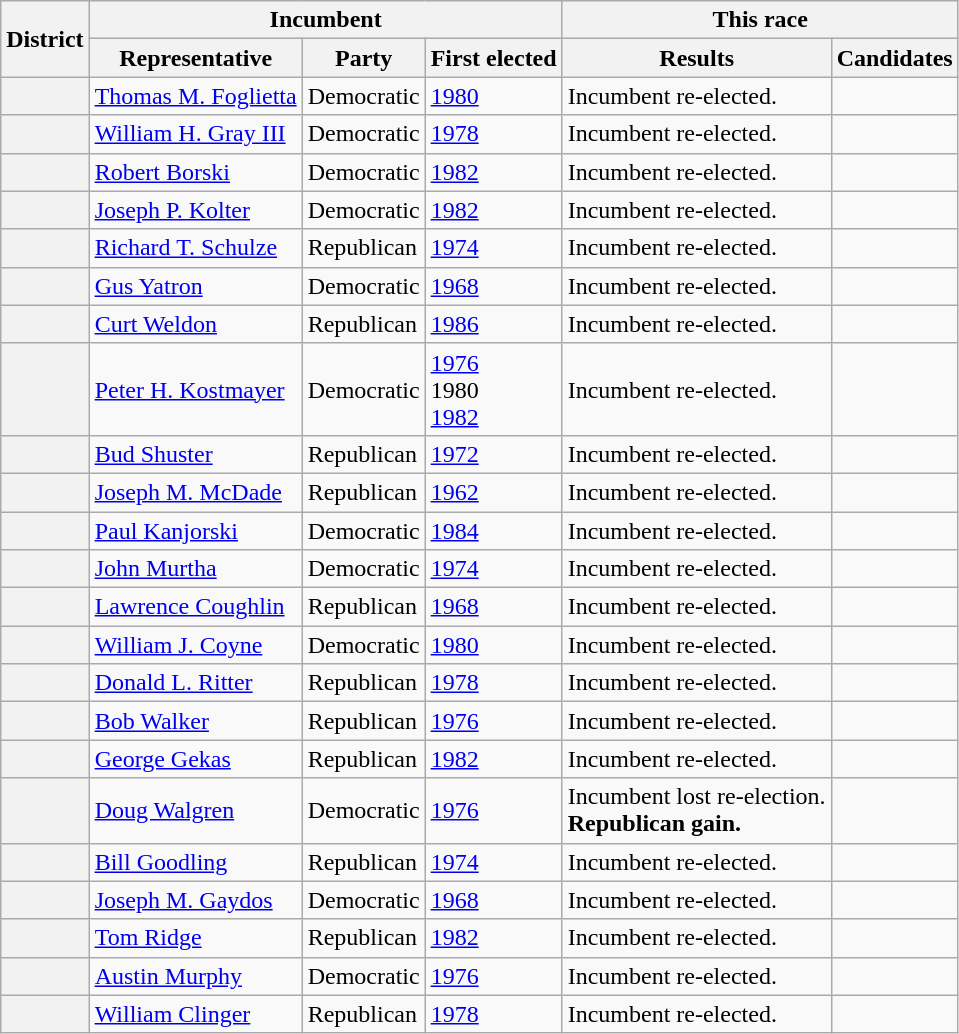<table class=wikitable>
<tr>
<th rowspan=2>District</th>
<th colspan=3>Incumbent</th>
<th colspan=2>This race</th>
</tr>
<tr>
<th>Representative</th>
<th>Party</th>
<th>First elected</th>
<th>Results</th>
<th>Candidates</th>
</tr>
<tr>
<th></th>
<td><a href='#'>Thomas M. Foglietta</a></td>
<td>Democratic</td>
<td><a href='#'>1980</a></td>
<td>Incumbent re-elected.</td>
<td nowrap></td>
</tr>
<tr>
<th></th>
<td><a href='#'>William H. Gray III</a></td>
<td>Democratic</td>
<td><a href='#'>1978</a></td>
<td>Incumbent re-elected.</td>
<td nowrap></td>
</tr>
<tr>
<th></th>
<td><a href='#'>Robert Borski</a></td>
<td>Democratic</td>
<td><a href='#'>1982</a></td>
<td>Incumbent re-elected.</td>
<td nowrap></td>
</tr>
<tr>
<th></th>
<td><a href='#'>Joseph P. Kolter</a></td>
<td>Democratic</td>
<td><a href='#'>1982</a></td>
<td>Incumbent re-elected.</td>
<td nowrap></td>
</tr>
<tr>
<th></th>
<td><a href='#'>Richard T. Schulze</a></td>
<td>Republican</td>
<td><a href='#'>1974</a></td>
<td>Incumbent re-elected.</td>
<td nowrap></td>
</tr>
<tr>
<th></th>
<td><a href='#'>Gus Yatron</a></td>
<td>Democratic</td>
<td><a href='#'>1968</a></td>
<td>Incumbent re-elected.</td>
<td nowrap></td>
</tr>
<tr>
<th></th>
<td><a href='#'>Curt Weldon</a></td>
<td>Republican</td>
<td><a href='#'>1986</a></td>
<td>Incumbent re-elected.</td>
<td nowrap></td>
</tr>
<tr>
<th></th>
<td><a href='#'>Peter H. Kostmayer</a></td>
<td>Democratic</td>
<td><a href='#'>1976</a><br>1980 <br><a href='#'>1982</a></td>
<td>Incumbent re-elected.</td>
<td nowrap></td>
</tr>
<tr>
<th></th>
<td><a href='#'>Bud Shuster</a></td>
<td>Republican</td>
<td><a href='#'>1972</a></td>
<td>Incumbent re-elected.</td>
<td nowrap></td>
</tr>
<tr>
<th></th>
<td><a href='#'>Joseph M. McDade</a></td>
<td>Republican</td>
<td><a href='#'>1962</a></td>
<td>Incumbent re-elected.</td>
<td nowrap></td>
</tr>
<tr>
<th></th>
<td><a href='#'>Paul Kanjorski</a></td>
<td>Democratic</td>
<td><a href='#'>1984</a></td>
<td>Incumbent re-elected.</td>
<td nowrap></td>
</tr>
<tr>
<th></th>
<td><a href='#'>John Murtha</a></td>
<td>Democratic</td>
<td><a href='#'>1974</a></td>
<td>Incumbent re-elected.</td>
<td nowrap></td>
</tr>
<tr>
<th></th>
<td><a href='#'>Lawrence Coughlin</a></td>
<td>Republican</td>
<td><a href='#'>1968</a></td>
<td>Incumbent re-elected.</td>
<td nowrap></td>
</tr>
<tr>
<th></th>
<td><a href='#'>William J. Coyne</a></td>
<td>Democratic</td>
<td><a href='#'>1980</a></td>
<td>Incumbent re-elected.</td>
<td nowrap></td>
</tr>
<tr>
<th></th>
<td><a href='#'>Donald L. Ritter</a></td>
<td>Republican</td>
<td><a href='#'>1978</a></td>
<td>Incumbent re-elected.</td>
<td nowrap></td>
</tr>
<tr>
<th></th>
<td><a href='#'>Bob Walker</a></td>
<td>Republican</td>
<td><a href='#'>1976</a></td>
<td>Incumbent re-elected.</td>
<td nowrap></td>
</tr>
<tr>
<th></th>
<td><a href='#'>George Gekas</a></td>
<td>Republican</td>
<td><a href='#'>1982</a></td>
<td>Incumbent re-elected.</td>
<td nowrap></td>
</tr>
<tr>
<th></th>
<td><a href='#'>Doug Walgren</a></td>
<td>Democratic</td>
<td><a href='#'>1976</a></td>
<td>Incumbent lost re-election.<br><strong>Republican gain.</strong></td>
<td nowrap></td>
</tr>
<tr>
<th></th>
<td><a href='#'>Bill Goodling</a></td>
<td>Republican</td>
<td><a href='#'>1974</a></td>
<td>Incumbent re-elected.</td>
<td nowrap></td>
</tr>
<tr>
<th></th>
<td><a href='#'>Joseph M. Gaydos</a></td>
<td>Democratic</td>
<td><a href='#'>1968</a></td>
<td>Incumbent re-elected.</td>
<td nowrap></td>
</tr>
<tr>
<th></th>
<td><a href='#'>Tom Ridge</a></td>
<td>Republican</td>
<td><a href='#'>1982</a></td>
<td>Incumbent re-elected.</td>
<td nowrap></td>
</tr>
<tr>
<th></th>
<td><a href='#'>Austin Murphy</a></td>
<td>Democratic</td>
<td><a href='#'>1976</a></td>
<td>Incumbent re-elected.</td>
<td nowrap></td>
</tr>
<tr>
<th></th>
<td><a href='#'>William Clinger</a></td>
<td>Republican</td>
<td><a href='#'>1978</a></td>
<td>Incumbent re-elected.</td>
<td nowrap></td>
</tr>
</table>
